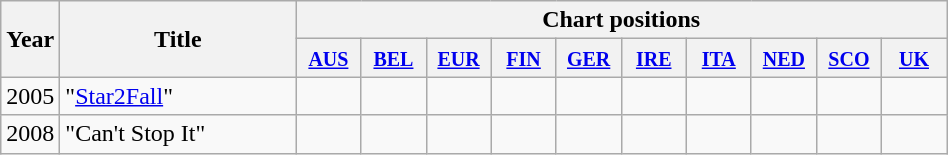<table class="wikitable">
<tr>
<th width="3" rowspan="2"><strong>Year</strong></th>
<th width="150" rowspan="2"><strong>Title</strong></th>
<th colspan="10"><strong>Chart positions</strong></th>
</tr>
<tr>
<th width="36"><small><a href='#'>AUS</a></small><br></th>
<th width="36"><small><a href='#'>BEL</a></small><br></th>
<th width="36"><small><a href='#'>EUR</a></small><br></th>
<th width="36"><small><a href='#'>FIN</a></small><br></th>
<th width="36"><small><a href='#'>GER</a></small><br></th>
<th width="36"><small><a href='#'>IRE</a></small><br></th>
<th width="36"><small><a href='#'>ITA</a></small><br></th>
<th width="36"><small><a href='#'>NED</a></small><br></th>
<th width="36"><small><a href='#'>SCO</a></small><br></th>
<th width="36"><small><a href='#'>UK</a></small><br></th>
</tr>
<tr>
<td rowspan="1">2005</td>
<td>"<a href='#'>Star2Fall</a>"</td>
<td></td>
<td></td>
<td></td>
<td></td>
<td></td>
<td></td>
<td></td>
<td></td>
<td></td>
<td></td>
</tr>
<tr>
<td align="left" rowspan="1">2008</td>
<td>"Can't Stop It"</td>
<td></td>
<td></td>
<td></td>
<td></td>
<td></td>
<td></td>
<td></td>
<td></td>
<td></td>
<td></td>
</tr>
</table>
